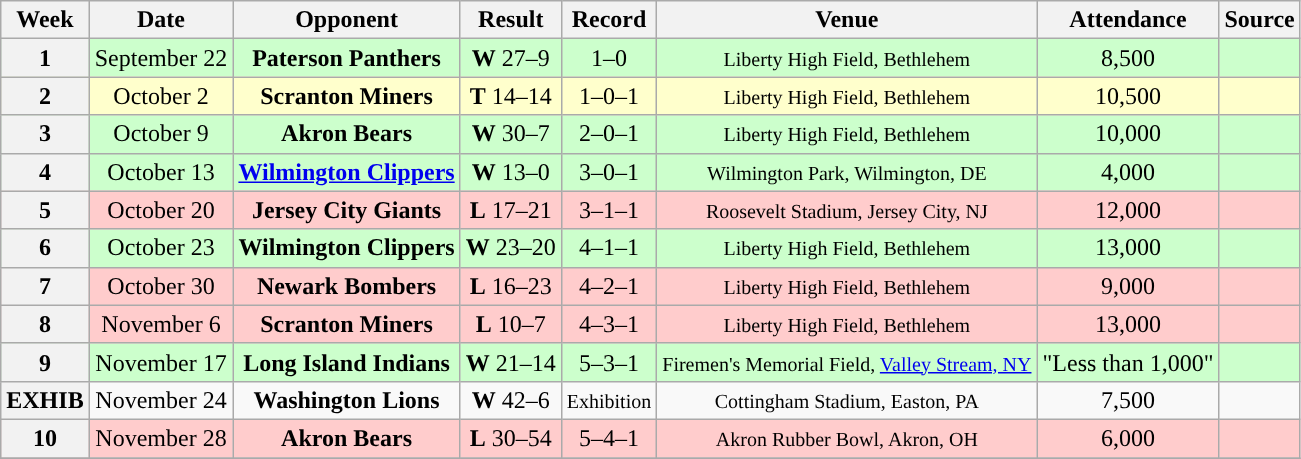<table class="wikitable" style="text-align:center">
<tr>
<th>Week</th>
<th>Date</th>
<th>Opponent</th>
<th>Result</th>
<th>Record</th>
<th>Venue</th>
<th>Attendance</th>
<th>Source</th>
</tr>
<tr style="background: #cfc;">
<th>1</th>
<td>September 22</td>
<td><strong>Paterson Panthers</strong></td>
<td><strong>W</strong> 27–9</td>
<td>1–0</td>
<td><small>Liberty High Field, Bethlehem</small></td>
<td>8,500</td>
<td></td>
</tr>
<tr style="background:#ffc">
<th>2</th>
<td>October 2</td>
<td><strong>Scranton Miners</strong></td>
<td><strong>T</strong> 14–14</td>
<td>1–0–1</td>
<td><small>Liberty High Field, Bethlehem</small></td>
<td>10,500</td>
<td></td>
</tr>
<tr style="background: #cfc;">
<th>3</th>
<td>October 9</td>
<td><strong>Akron Bears</strong></td>
<td><strong>W</strong> 30–7</td>
<td>2–0–1</td>
<td><small>Liberty High Field, Bethlehem</small></td>
<td>10,000</td>
<td></td>
</tr>
<tr style="background: #cfc;">
<th>4</th>
<td>October 13</td>
<td><strong><a href='#'>Wilmington Clippers</a></strong></td>
<td><strong>W</strong> 13–0</td>
<td>3–0–1</td>
<td><small>Wilmington Park, Wilmington, DE</small></td>
<td>4,000</td>
<td></td>
</tr>
<tr style="background:#fcc">
<th>5</th>
<td>October 20</td>
<td><strong>Jersey City Giants</strong></td>
<td><strong>L</strong> 17–21</td>
<td>3–1–1</td>
<td><small>Roosevelt Stadium, Jersey City, NJ</small></td>
<td>12,000</td>
<td></td>
</tr>
<tr style="background: #cfc;">
<th>6</th>
<td>October 23</td>
<td><strong>Wilmington Clippers</strong></td>
<td><strong>W</strong> 23–20</td>
<td>4–1–1</td>
<td><small>Liberty High Field, Bethlehem</small></td>
<td>13,000</td>
<td></td>
</tr>
<tr style="background:#fcc">
<th>7</th>
<td>October 30</td>
<td><strong>Newark Bombers</strong></td>
<td><strong>L</strong> 16–23</td>
<td>4–2–1</td>
<td><small>Liberty High Field, Bethlehem</small></td>
<td>9,000</td>
<td></td>
</tr>
<tr style="background:#fcc">
<th>8</th>
<td>November 6</td>
<td><strong>Scranton Miners</strong></td>
<td><strong>L</strong> 10–7</td>
<td>4–3–1</td>
<td><small>Liberty High Field, Bethlehem</small></td>
<td>13,000</td>
<td></td>
</tr>
<tr style="background: #cfc;">
<th>9</th>
<td>November 17</td>
<td><strong>Long Island Indians</strong></td>
<td><strong>W</strong> 21–14</td>
<td>5–3–1</td>
<td><small>Firemen's Memorial Field, <a href='#'>Valley Stream, NY</a></small></td>
<td>"Less than 1,000"</td>
<td></td>
</tr>
<tr>
<th>EXHIB</th>
<td>November 24</td>
<td><strong>Washington Lions</strong></td>
<td><strong>W</strong> 42–6</td>
<td><small>Exhibition</small></td>
<td><small>Cottingham Stadium, Easton, PA</small></td>
<td>7,500</td>
<td></td>
</tr>
<tr style="background: #fcc">
<th>10</th>
<td>November 28</td>
<td><strong>Akron Bears</strong></td>
<td><strong>L</strong> 30–54</td>
<td>5–4–1</td>
<td><small>Akron Rubber Bowl, Akron, OH</small></td>
<td>6,000</td>
<td></td>
</tr>
<tr>
</tr>
</table>
